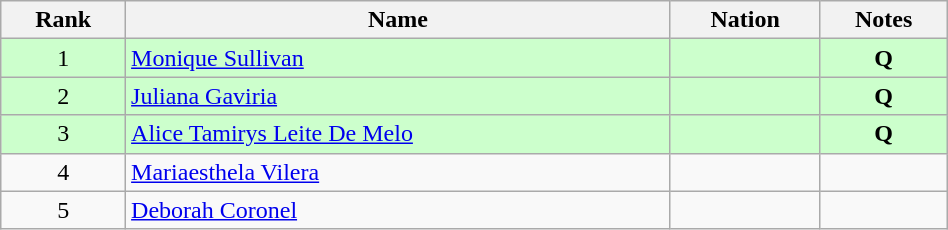<table class="wikitable sortable" style="text-align:center" width=50%>
<tr>
<th>Rank</th>
<th>Name</th>
<th>Nation</th>
<th>Notes</th>
</tr>
<tr bgcolor=ccffcc>
<td>1</td>
<td align=left><a href='#'>Monique Sullivan</a></td>
<td align=left></td>
<td><strong>Q</strong></td>
</tr>
<tr bgcolor=ccffcc>
<td>2</td>
<td align=left><a href='#'>Juliana Gaviria</a></td>
<td align=left></td>
<td><strong>Q</strong></td>
</tr>
<tr bgcolor=ccffcc>
<td>3</td>
<td align=left><a href='#'>Alice Tamirys Leite De Melo</a></td>
<td align=left></td>
<td><strong>Q</strong></td>
</tr>
<tr>
<td>4</td>
<td align=left><a href='#'>Mariaesthela Vilera</a></td>
<td align=left></td>
<td></td>
</tr>
<tr>
<td>5</td>
<td align=left><a href='#'>Deborah Coronel</a></td>
<td align=left></td>
<td></td>
</tr>
</table>
